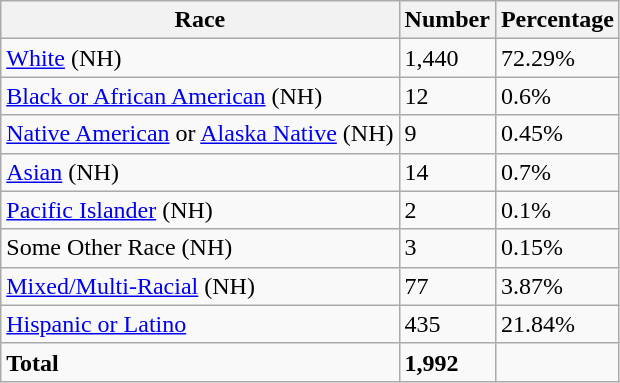<table class="wikitable">
<tr>
<th>Race</th>
<th>Number</th>
<th>Percentage</th>
</tr>
<tr>
<td><a href='#'>White</a> (NH)</td>
<td>1,440</td>
<td>72.29%</td>
</tr>
<tr>
<td><a href='#'>Black or African American</a> (NH)</td>
<td>12</td>
<td>0.6%</td>
</tr>
<tr>
<td><a href='#'>Native American</a> or <a href='#'>Alaska Native</a> (NH)</td>
<td>9</td>
<td>0.45%</td>
</tr>
<tr>
<td><a href='#'>Asian</a> (NH)</td>
<td>14</td>
<td>0.7%</td>
</tr>
<tr>
<td><a href='#'>Pacific Islander</a> (NH)</td>
<td>2</td>
<td>0.1%</td>
</tr>
<tr>
<td>Some Other Race (NH)</td>
<td>3</td>
<td>0.15%</td>
</tr>
<tr>
<td><a href='#'>Mixed/Multi-Racial</a> (NH)</td>
<td>77</td>
<td>3.87%</td>
</tr>
<tr>
<td><a href='#'>Hispanic or Latino</a></td>
<td>435</td>
<td>21.84%</td>
</tr>
<tr>
<td><strong>Total</strong></td>
<td><strong>1,992</strong></td>
<td></td>
</tr>
</table>
